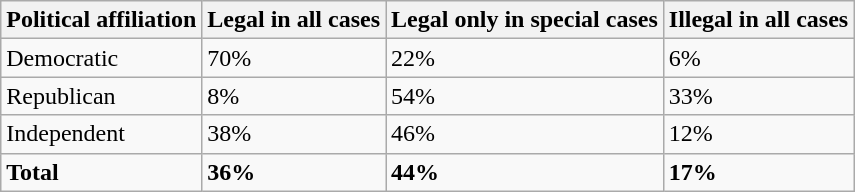<table class="wikitable">
<tr>
<th>Political affiliation</th>
<th>Legal in all cases</th>
<th>Legal only in special cases</th>
<th>Illegal in all cases</th>
</tr>
<tr>
<td>Democratic</td>
<td>70%</td>
<td>22%</td>
<td>6%</td>
</tr>
<tr>
<td>Republican</td>
<td>8%</td>
<td>54%</td>
<td>33%</td>
</tr>
<tr>
<td>Independent</td>
<td>38%</td>
<td>46%</td>
<td>12%</td>
</tr>
<tr>
<td><strong>Total</strong></td>
<td><strong>36%</strong></td>
<td><strong>44%</strong></td>
<td><strong>17%</strong></td>
</tr>
</table>
